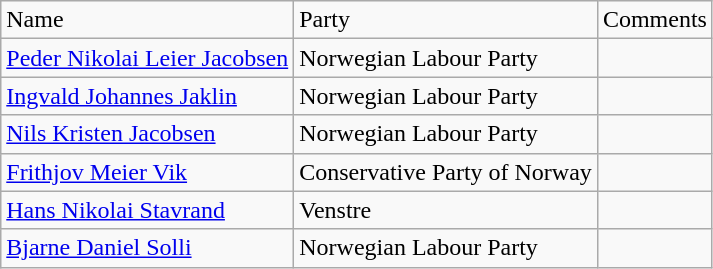<table class="wikitable">
<tr>
<td>Name</td>
<td>Party</td>
<td>Comments</td>
</tr>
<tr>
<td><a href='#'>Peder Nikolai Leier Jacobsen</a></td>
<td>Norwegian Labour Party</td>
<td></td>
</tr>
<tr>
<td><a href='#'>Ingvald Johannes Jaklin</a></td>
<td>Norwegian Labour Party</td>
<td></td>
</tr>
<tr>
<td><a href='#'>Nils Kristen Jacobsen</a></td>
<td>Norwegian Labour Party</td>
<td></td>
</tr>
<tr>
<td><a href='#'>Frithjov Meier Vik</a></td>
<td>Conservative Party of Norway</td>
<td></td>
</tr>
<tr>
<td><a href='#'>Hans Nikolai Stavrand</a></td>
<td>Venstre</td>
<td></td>
</tr>
<tr>
<td><a href='#'>Bjarne Daniel Solli</a></td>
<td>Norwegian Labour Party</td>
<td></td>
</tr>
</table>
